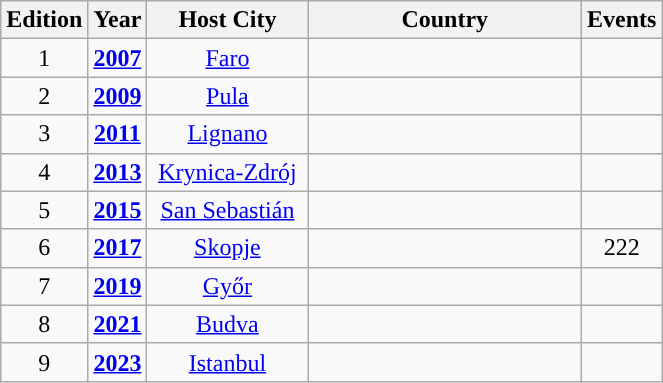<table class="wikitable" style="text-align:center">
<tr>
<th width=30>Edition</th>
<th width=30>Year</th>
<th width=100>Host City</th>
<th width=175>Country</th>
<th width=30>Events</th>
</tr>
<tr>
<td>1</td>
<td><strong><a href='#'>2007</a></strong></td>
<td><a href='#'>Faro</a></td>
<td align="left"></td>
<td></td>
</tr>
<tr>
<td>2</td>
<td><strong><a href='#'>2009</a></strong></td>
<td><a href='#'>Pula</a></td>
<td align="left"></td>
<td></td>
</tr>
<tr>
<td>3</td>
<td><strong><a href='#'>2011</a></strong></td>
<td><a href='#'>Lignano</a></td>
<td align="left"></td>
<td></td>
</tr>
<tr>
<td>4</td>
<td><strong><a href='#'>2013</a></strong></td>
<td><a href='#'>Krynica-Zdrój</a></td>
<td align="left"></td>
<td></td>
</tr>
<tr>
<td>5</td>
<td><strong><a href='#'>2015</a></strong></td>
<td><a href='#'>San Sebastián</a></td>
<td align="left"></td>
<td></td>
</tr>
<tr>
<td>6</td>
<td><strong><a href='#'>2017</a></strong></td>
<td><a href='#'>Skopje</a></td>
<td align="left"></td>
<td>222</td>
</tr>
<tr>
<td>7</td>
<td><strong><a href='#'>2019</a></strong></td>
<td><a href='#'>Győr</a></td>
<td align="left"></td>
<td></td>
</tr>
<tr>
<td>8</td>
<td><strong><a href='#'>2021</a></strong></td>
<td><a href='#'>Budva</a></td>
<td align="left"></td>
<td></td>
</tr>
<tr>
<td>9</td>
<td><strong><a href='#'>2023</a></strong></td>
<td><a href='#'>Istanbul</a></td>
<td align="left"></td>
<td></td>
</tr>
</table>
